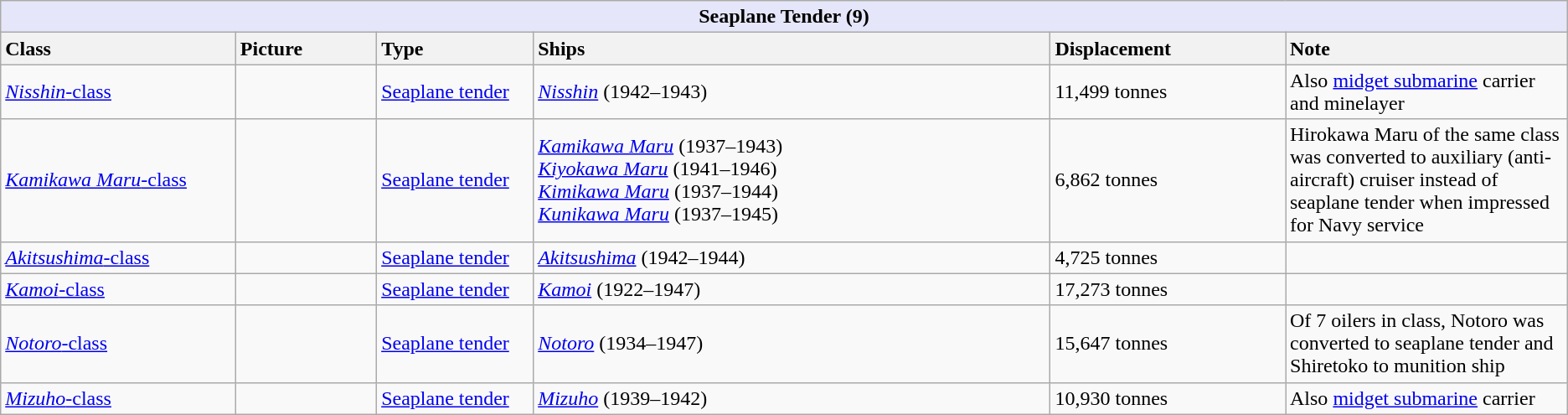<table class="wikitable sortable">
<tr>
<th colspan="6" style="background: lavender;">Seaplane Tender (9)</th>
</tr>
<tr>
<th style="text-align:left; width:15%;">Class</th>
<th style="text-align:left; width:9%;">Picture</th>
<th style="text-align:left; width:10%;">Type</th>
<th style="text-align:left; width:33%;">Ships</th>
<th style="text-align:left; width:15%;">Displacement</th>
<th style="text-align:left; width:20%;">Note</th>
</tr>
<tr>
<td><a href='#'><em>Nisshin</em>-class</a></td>
<td></td>
<td><a href='#'>Seaplane tender</a></td>
<td><em><a href='#'>Nisshin</a></em> (1942–1943)</td>
<td>11,499 tonnes</td>
<td>Also <a href='#'>midget submarine</a> carrier and minelayer</td>
</tr>
<tr>
<td><a href='#'><em>Kamikawa Maru</em>-class</a></td>
<td></td>
<td><a href='#'>Seaplane tender</a></td>
<td><em><a href='#'>Kamikawa Maru</a></em> (1937–1943)<br><em><a href='#'>Kiyokawa Maru</a></em> (1941–1946)<br><em><a href='#'>Kimikawa Maru</a></em> (1937–1944)<br><em><a href='#'>Kunikawa Maru</a></em> (1937–1945)</td>
<td>6,862 tonnes</td>
<td>Hirokawa Maru of the same class was converted to auxiliary (anti-aircraft) cruiser instead of seaplane tender when impressed for Navy service</td>
</tr>
<tr>
<td><a href='#'><em>Akitsushima</em>-class</a></td>
<td></td>
<td><a href='#'>Seaplane tender</a></td>
<td><em><a href='#'>Akitsushima</a></em> (1942–1944)</td>
<td>4,725 tonnes</td>
<td></td>
</tr>
<tr>
<td><a href='#'><em>Kamoi</em>-class</a></td>
<td></td>
<td><a href='#'>Seaplane tender</a></td>
<td><a href='#'><em>Kamoi</em></a> (1922–1947)</td>
<td>17,273 tonnes</td>
<td></td>
</tr>
<tr>
<td><a href='#'><em>Notoro</em>-class</a></td>
<td></td>
<td><a href='#'>Seaplane tender</a></td>
<td><a href='#'><em>Notoro</em></a> (1934–1947)</td>
<td>15,647 tonnes</td>
<td>Of 7 oilers in class, Notoro was converted to seaplane tender and Shiretoko to munition ship</td>
</tr>
<tr>
<td><a href='#'><em>Mizuho</em>-class</a></td>
<td></td>
<td><a href='#'>Seaplane tender</a></td>
<td><a href='#'><em>Mizuho</em></a> (1939–1942)</td>
<td>10,930 tonnes</td>
<td>Also <a href='#'>midget submarine</a> carrier</td>
</tr>
</table>
